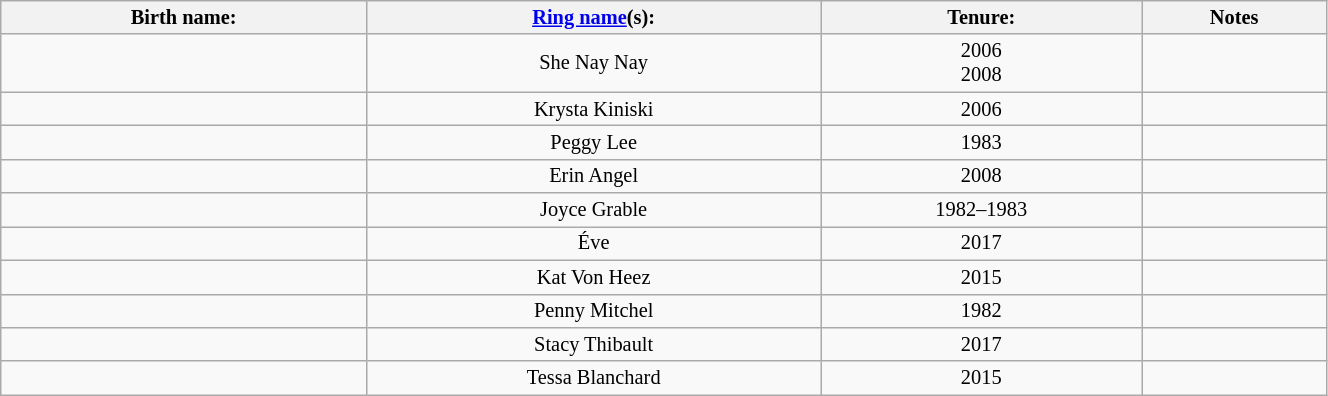<table class="sortable wikitable" style="font-size:85%; text-align:center; width:70%;">
<tr>
<th>Birth name:</th>
<th><a href='#'>Ring name</a>(s):</th>
<th>Tenure:</th>
<th>Notes</th>
</tr>
<tr>
<td></td>
<td>She Nay Nay</td>
<td sort>2006<br>2008</td>
<td></td>
</tr>
<tr>
<td></td>
<td>Krysta Kiniski</td>
<td sort>2006</td>
<td></td>
</tr>
<tr>
<td></td>
<td>Peggy Lee</td>
<td sort>1983</td>
<td></td>
</tr>
<tr>
<td></td>
<td>Erin Angel</td>
<td sort>2008</td>
<td></td>
</tr>
<tr>
<td></td>
<td>Joyce Grable</td>
<td sort>1982–1983</td>
<td></td>
</tr>
<tr>
<td></td>
<td>Éve</td>
<td sort>2017</td>
<td></td>
</tr>
<tr>
<td></td>
<td>Kat Von Heez</td>
<td sort>2015</td>
<td></td>
</tr>
<tr>
<td></td>
<td>Penny Mitchel</td>
<td sort>1982</td>
<td></td>
</tr>
<tr>
<td></td>
<td>Stacy Thibault</td>
<td sort>2017</td>
<td></td>
</tr>
<tr>
<td></td>
<td>Tessa Blanchard</td>
<td sort>2015</td>
<td></td>
</tr>
</table>
